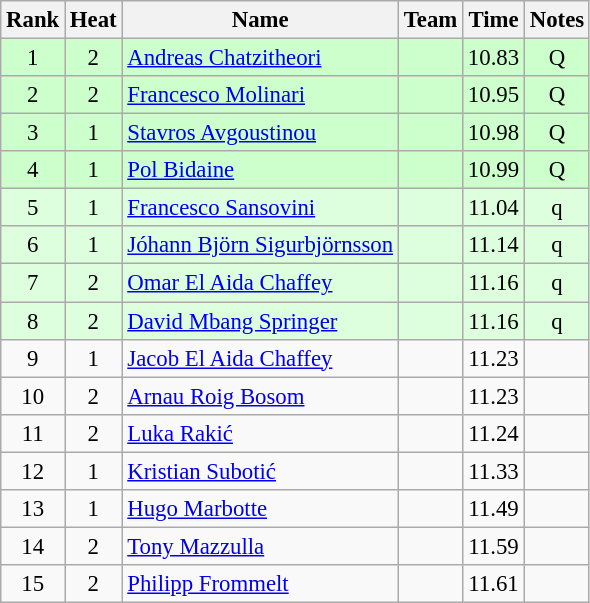<table class="wikitable sortable" style="text-align:center;font-size:95%">
<tr>
<th>Rank</th>
<th>Heat</th>
<th>Name</th>
<th>Team</th>
<th>Time</th>
<th>Notes</th>
</tr>
<tr bgcolor=ccffcc>
<td>1</td>
<td>2</td>
<td align="left"><a href='#'>Andreas Chatzitheori</a></td>
<td align=left></td>
<td>10.83</td>
<td>Q</td>
</tr>
<tr bgcolor=ccffcc>
<td>2</td>
<td>2</td>
<td align="left"><a href='#'>Francesco Molinari</a></td>
<td align=left></td>
<td>10.95</td>
<td>Q</td>
</tr>
<tr bgcolor=ccffcc>
<td>3</td>
<td>1</td>
<td align="left"><a href='#'>Stavros Avgoustinou</a></td>
<td align=left></td>
<td>10.98</td>
<td>Q</td>
</tr>
<tr bgcolor=ccffcc>
<td>4</td>
<td>1</td>
<td align="left"><a href='#'>Pol Bidaine</a></td>
<td align=left></td>
<td>10.99</td>
<td>Q</td>
</tr>
<tr bgcolor=ddffdd>
<td>5</td>
<td>1</td>
<td align="left"><a href='#'>Francesco Sansovini</a></td>
<td align=left></td>
<td>11.04</td>
<td>q</td>
</tr>
<tr bgcolor=ddffdd>
<td>6</td>
<td>1</td>
<td align="left"><a href='#'>Jóhann Björn Sigurbjörnsson</a></td>
<td align=left></td>
<td>11.14</td>
<td>q</td>
</tr>
<tr bgcolor=ddffdd>
<td>7</td>
<td>2</td>
<td align="left"><a href='#'>Omar El Aida Chaffey</a></td>
<td align=left></td>
<td>11.16</td>
<td>q</td>
</tr>
<tr bgcolor=ddffdd>
<td>8</td>
<td>2</td>
<td align="left"><a href='#'>David Mbang Springer</a></td>
<td align=left></td>
<td>11.16</td>
<td>q</td>
</tr>
<tr>
<td>9</td>
<td>1</td>
<td align="left"><a href='#'>Jacob El Aida Chaffey</a></td>
<td align=left></td>
<td>11.23</td>
<td></td>
</tr>
<tr>
<td>10</td>
<td>2</td>
<td align="left"><a href='#'>Arnau Roig Bosom</a></td>
<td align=left></td>
<td>11.23</td>
<td></td>
</tr>
<tr>
<td>11</td>
<td>2</td>
<td align="left"><a href='#'>Luka Rakić</a></td>
<td align=left></td>
<td>11.24</td>
<td></td>
</tr>
<tr>
<td>12</td>
<td>1</td>
<td align="left"><a href='#'>Kristian Subotić</a></td>
<td align=left></td>
<td>11.33</td>
<td></td>
</tr>
<tr>
<td>13</td>
<td>1</td>
<td align="left"><a href='#'>Hugo Marbotte</a></td>
<td align=left></td>
<td>11.49</td>
<td></td>
</tr>
<tr>
<td>14</td>
<td>2</td>
<td align="left"><a href='#'>Tony Mazzulla</a></td>
<td align=left></td>
<td>11.59</td>
<td></td>
</tr>
<tr>
<td>15</td>
<td>2</td>
<td align="left"><a href='#'>Philipp Frommelt</a></td>
<td align=left></td>
<td>11.61</td>
<td></td>
</tr>
</table>
